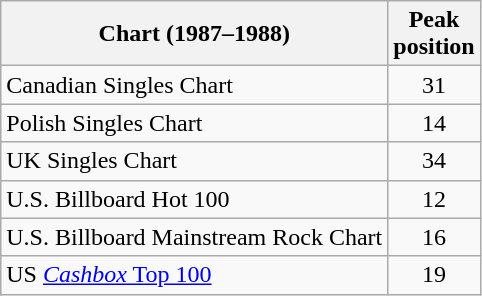<table class="wikitable sortable">
<tr>
<th>Chart (1987–1988)</th>
<th>Peak<br>position</th>
</tr>
<tr>
<td align="left">Canadian Singles Chart</td>
<td style="text-align:center;">31</td>
</tr>
<tr>
<td align="left">Polish Singles Chart</td>
<td style="text-align:center;">14</td>
</tr>
<tr>
<td align="left">UK Singles Chart</td>
<td style="text-align:center;">34</td>
</tr>
<tr>
<td align="left">U.S. Billboard Hot 100</td>
<td style="text-align:center;">12</td>
</tr>
<tr>
<td align="left">U.S. Billboard Mainstream Rock Chart</td>
<td style="text-align:center;">16</td>
</tr>
<tr>
<td align="left">US <a href='#'><em>Cashbox</em> Top 100</a></td>
<td style="text-align:center;">19</td>
</tr>
</table>
